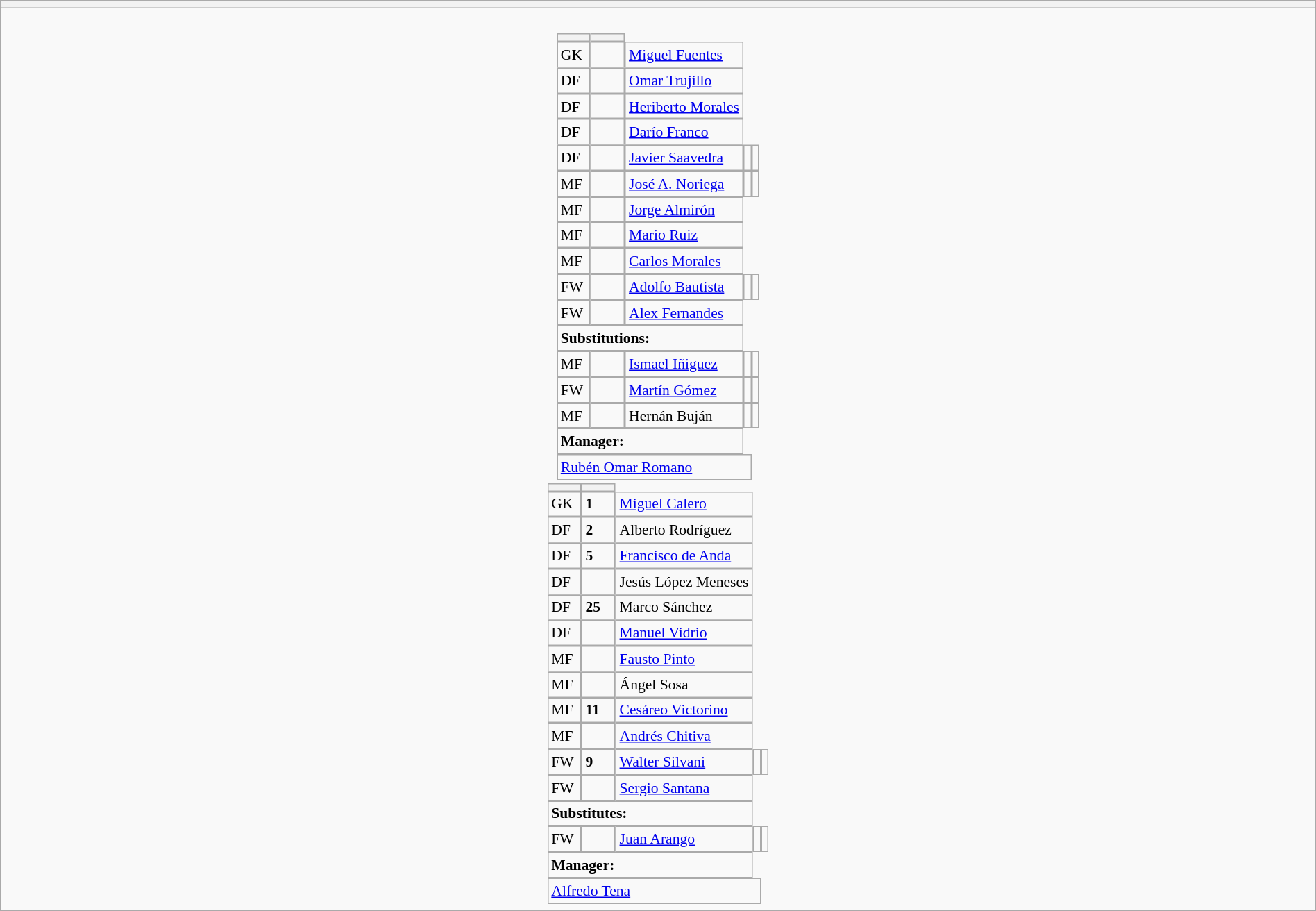<table style="width:100%" class="wikitable collapsible collapsed">
<tr>
<th></th>
</tr>
<tr>
<td><br>






<table style="font-size:90%; margin:0.2em auto;" cellspacing="0" cellpadding="0">
<tr>
<th width="25"></th>
<th width="25"></th>
</tr>
<tr>
<td>GK</td>
<td></td>
<td> <a href='#'>Miguel Fuentes</a></td>
</tr>
<tr>
<td>DF</td>
<td></td>
<td> <a href='#'>Omar Trujillo</a></td>
</tr>
<tr>
<td>DF</td>
<td></td>
<td> <a href='#'>Heriberto Morales</a></td>
</tr>
<tr>
<td>DF</td>
<td></td>
<td> <a href='#'>Darío Franco</a></td>
</tr>
<tr>
<td>DF</td>
<td></td>
<td> <a href='#'>Javier Saavedra</a></td>
<td></td>
<td></td>
</tr>
<tr>
<td>MF</td>
<td></td>
<td> <a href='#'>José A. Noriega</a></td>
<td></td>
<td></td>
</tr>
<tr>
<td>MF</td>
<td></td>
<td> <a href='#'>Jorge Almirón</a></td>
</tr>
<tr>
<td>MF</td>
<td></td>
<td> <a href='#'>Mario Ruiz</a></td>
</tr>
<tr>
<td>MF</td>
<td></td>
<td> <a href='#'>Carlos Morales</a></td>
</tr>
<tr>
<td>FW</td>
<td></td>
<td> <a href='#'>Adolfo Bautista</a></td>
<td></td>
<td></td>
</tr>
<tr>
<td>FW</td>
<td></td>
<td> <a href='#'>Alex Fernandes</a></td>
</tr>
<tr>
<td colspan=3><strong>Substitutions:</strong></td>
</tr>
<tr>
<td>MF</td>
<td></td>
<td> <a href='#'>Ismael Iñiguez</a></td>
<td></td>
<td></td>
</tr>
<tr>
<td>FW</td>
<td></td>
<td> <a href='#'>Martín Gómez</a></td>
<td></td>
<td></td>
</tr>
<tr>
<td>MF</td>
<td></td>
<td> Hernán Buján</td>
<td></td>
<td></td>
</tr>
<tr>
<td colspan=3><strong>Manager:</strong></td>
</tr>
<tr>
<td colspan=4> <a href='#'>Rubén Omar Romano</a></td>
</tr>
</table>
<table cellspacing="0" cellpadding="0" style="font-size:90%; margin:0.2em auto;">
<tr>
<th width="25"></th>
<th width="25"></th>
</tr>
<tr>
<td>GK</td>
<td><strong>1</strong></td>
<td> <a href='#'>Miguel Calero</a></td>
</tr>
<tr>
<td>DF</td>
<td><strong>2</strong></td>
<td> Alberto Rodríguez</td>
</tr>
<tr>
<td>DF</td>
<td><strong>5</strong></td>
<td> <a href='#'>Francisco de Anda</a></td>
</tr>
<tr>
<td>DF</td>
<td></td>
<td> Jesús López Meneses</td>
</tr>
<tr>
<td>DF</td>
<td><strong>25</strong></td>
<td> Marco Sánchez</td>
</tr>
<tr>
<td>DF</td>
<td></td>
<td> <a href='#'>Manuel Vidrio</a></td>
</tr>
<tr>
<td>MF</td>
<td></td>
<td> <a href='#'>Fausto Pinto</a></td>
</tr>
<tr>
<td>MF</td>
<td></td>
<td> Ángel Sosa</td>
</tr>
<tr>
<td>MF</td>
<td><strong>11</strong></td>
<td> <a href='#'>Cesáreo Victorino</a></td>
</tr>
<tr>
<td>MF</td>
<td></td>
<td> <a href='#'>Andrés Chitiva</a></td>
</tr>
<tr>
<td>FW</td>
<td><strong>9</strong></td>
<td> <a href='#'>Walter Silvani</a></td>
<td></td>
<td></td>
</tr>
<tr>
<td>FW</td>
<td></td>
<td> <a href='#'>Sergio Santana</a></td>
</tr>
<tr>
<td colspan=3><strong>Substitutes:</strong></td>
</tr>
<tr>
<td>FW</td>
<td></td>
<td> <a href='#'>Juan Arango</a></td>
<td></td>
<td></td>
</tr>
<tr>
<td colspan=3><strong>Manager:</strong></td>
</tr>
<tr>
<td colspan=4> <a href='#'>Alfredo Tena</a></td>
</tr>
</table>
</td>
</tr>
</table>
